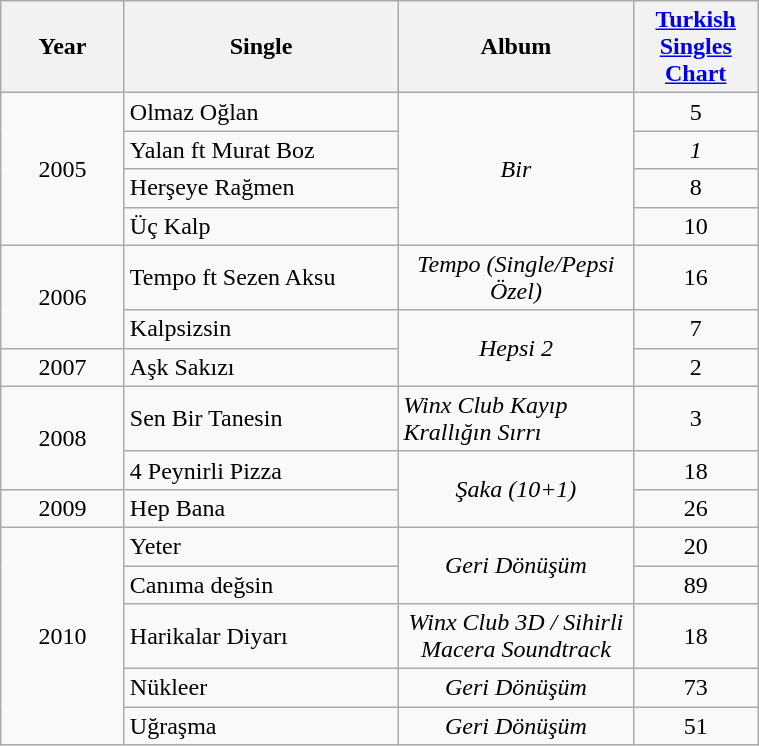<table class="wikitable">
<tr>
<th>Year</th>
<th>Single</th>
<th>Album</th>
<th><a href='#'>Turkish Singles Chart</a></th>
</tr>
<tr>
<td style="width:75px; text-align:center;" rowspan="4">2005</td>
<td style="width:175px; text-align:left;">Olmaz Oğlan</td>
<td style="width:150px; text-align:center;" rowspan="4"><em>Bir</em></td>
<td style="width:75px; text-align:center;">5</td>
</tr>
<tr>
<td style="text-align:left;">Yalan ft Murat Boz</td>
<td style="width:75px; text-align:center;"><em>1</em></td>
</tr>
<tr>
<td style="text-align:left;">Herşeye Rağmen</td>
<td style="width:75px; text-align:center;">8</td>
</tr>
<tr>
<td style="text-align:left;">Üç Kalp</td>
<td style="width:75px; text-align:center;">10</td>
</tr>
<tr>
<td style="text-align:center;" rowspan="2">2006</td>
<td style="text-align:left;">Tempo ft Sezen Aksu</td>
<td style="text-align:center;"><em>Tempo (Single/Pepsi Özel)</em></td>
<td style="width:75px; text-align:center;">16</td>
</tr>
<tr>
<td style="text-align:left;">Kalpsizsin</td>
<td style="text-align:center;" rowspan="2"><em>Hepsi 2</em></td>
<td style="width:75px; text-align:center;">7</td>
</tr>
<tr>
<td style="text-align:center;">2007</td>
<td style="text-align:left;">Aşk Sakızı</td>
<td style="width:75px; text-align:center;">2</td>
</tr>
<tr>
<td style="text-align:center;" rowspan="2">2008</td>
<td>Sen Bir Tanesin</td>
<td style="text-align:left;"><em>Winx Club Kayıp Krallığın Sırrı</em></td>
<td style="width:75px; text-align:center;">3</td>
</tr>
<tr>
<td style="text-align:left;">4 Peynirli Pizza</td>
<td style="text-align:center;" rowspan="2"><em>Şaka (10+1)</em></td>
<td style="width:75px; text-align:center;">18</td>
</tr>
<tr>
<td style="text-align:center;">2009</td>
<td style="text-align:left;">Hep Bana</td>
<td style="width:75px; text-align:center;">26</td>
</tr>
<tr>
<td style="text-align:center;" rowspan="5">2010</td>
<td>Yeter</td>
<td style="text-align:center;" rowspan="2"><em>Geri Dönüşüm</em></td>
<td style="width:75px; text-align:center;">20</td>
</tr>
<tr>
<td style="text-align:left;">Canıma değsin</td>
<td style="width:75px; text-align:center;">89</td>
</tr>
<tr>
<td>Harikalar Diyarı</td>
<td style="text-align:center;"><em>Winx Club 3D / Sihirli Macera Soundtrack</em></td>
<td style="width:75px; text-align:center;">18</td>
</tr>
<tr>
<td>Nükleer</td>
<td style="text-align:center;"><em>Geri Dönüşüm</em></td>
<td style="width:75px; text-align:center;">73</td>
</tr>
<tr>
<td>Uğraşma</td>
<td style="text-align:center;"><em>Geri Dönüşüm</em></td>
<td style="width:75px; text-align:center;">51</td>
</tr>
</table>
